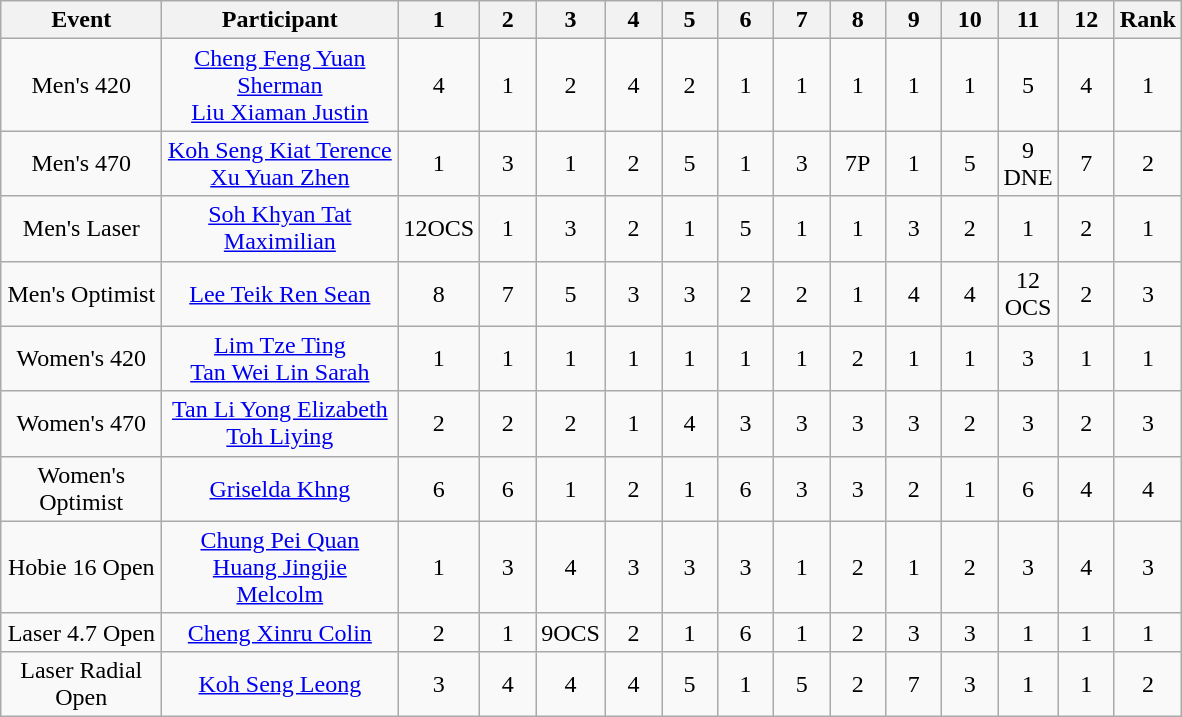<table class=wikitable style="text-align:center">
<tr>
<th width=100>Event</th>
<th width=150>Participant</th>
<th width=30>1</th>
<th width=30>2</th>
<th width=30>3</th>
<th width=30>4</th>
<th width=30>5</th>
<th width=30>6</th>
<th width=30>7</th>
<th width=30>8</th>
<th width=30>9</th>
<th width=30>10</th>
<th width=30>11</th>
<th width=30>12</th>
<th width=30>Rank</th>
</tr>
<tr>
<td>Men's 420</td>
<td><a href='#'>Cheng Feng Yuan Sherman</a><br><a href='#'>Liu Xiaman Justin</a></td>
<td>4</td>
<td>1</td>
<td>2</td>
<td>4</td>
<td>2</td>
<td>1</td>
<td>1</td>
<td>1</td>
<td>1</td>
<td>1</td>
<td>5</td>
<td>4</td>
<td>1</td>
</tr>
<tr>
<td>Men's 470</td>
<td><a href='#'>Koh Seng Kiat Terence</a><br><a href='#'>Xu Yuan Zhen</a></td>
<td>1</td>
<td>3</td>
<td>1</td>
<td>2</td>
<td>5</td>
<td>1</td>
<td>3</td>
<td>7P</td>
<td>1</td>
<td>5</td>
<td>9 DNE</td>
<td>7</td>
<td>2</td>
</tr>
<tr>
<td>Men's Laser</td>
<td><a href='#'>Soh Khyan Tat Maximilian</a></td>
<td>12OCS</td>
<td>1</td>
<td>3</td>
<td>2</td>
<td>1</td>
<td>5</td>
<td>1</td>
<td>1</td>
<td>3</td>
<td>2</td>
<td>1</td>
<td>2</td>
<td>1</td>
</tr>
<tr>
<td>Men's Optimist</td>
<td><a href='#'>Lee Teik Ren Sean</a></td>
<td>8</td>
<td>7</td>
<td>5</td>
<td>3</td>
<td>3</td>
<td>2</td>
<td>2</td>
<td>1</td>
<td>4</td>
<td>4</td>
<td>12 OCS</td>
<td>2</td>
<td>3</td>
</tr>
<tr>
<td>Women's 420</td>
<td><a href='#'>Lim Tze Ting</a><br><a href='#'>Tan Wei Lin Sarah</a></td>
<td>1</td>
<td>1</td>
<td>1</td>
<td>1</td>
<td>1</td>
<td>1</td>
<td>1</td>
<td>2</td>
<td>1</td>
<td>1</td>
<td>3</td>
<td>1</td>
<td>1</td>
</tr>
<tr>
<td>Women's 470</td>
<td><a href='#'>Tan Li Yong Elizabeth</a><br><a href='#'>Toh Liying</a></td>
<td>2</td>
<td>2</td>
<td>2</td>
<td>1</td>
<td>4</td>
<td>3</td>
<td>3</td>
<td>3</td>
<td>3</td>
<td>2</td>
<td>3</td>
<td>2</td>
<td>3</td>
</tr>
<tr>
<td>Women's Optimist</td>
<td><a href='#'>Griselda Khng</a></td>
<td>6</td>
<td>6</td>
<td>1</td>
<td>2</td>
<td>1</td>
<td>6</td>
<td>3</td>
<td>3</td>
<td>2</td>
<td>1</td>
<td>6</td>
<td>4</td>
<td>4</td>
</tr>
<tr>
<td>Hobie 16 Open</td>
<td><a href='#'>Chung Pei Quan</a><br><a href='#'>Huang Jingjie Melcolm</a></td>
<td>1</td>
<td>3</td>
<td>4</td>
<td>3</td>
<td>3</td>
<td>3</td>
<td>1</td>
<td>2</td>
<td>1</td>
<td>2</td>
<td>3</td>
<td>4</td>
<td>3</td>
</tr>
<tr>
<td>Laser 4.7 Open</td>
<td><a href='#'>Cheng Xinru Colin</a></td>
<td>2</td>
<td>1</td>
<td>9OCS</td>
<td>2</td>
<td>1</td>
<td>6</td>
<td>1</td>
<td>2</td>
<td>3</td>
<td>3</td>
<td>1</td>
<td>1</td>
<td>1</td>
</tr>
<tr>
<td>Laser Radial Open</td>
<td><a href='#'>Koh Seng Leong</a></td>
<td>3</td>
<td>4</td>
<td>4</td>
<td>4</td>
<td>5</td>
<td>1</td>
<td>5</td>
<td>2</td>
<td>7</td>
<td>3</td>
<td>1</td>
<td>1</td>
<td>2</td>
</tr>
</table>
